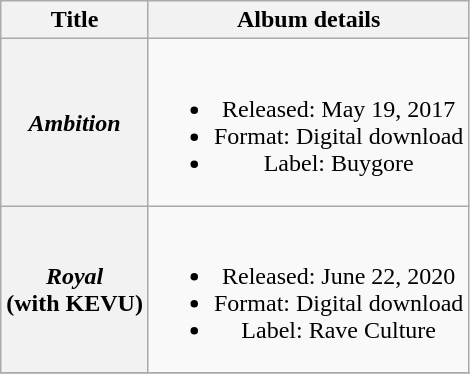<table class="wikitable plainrowheaders" style="text-align:center;">
<tr>
<th scope="col">Title</th>
<th scope="col">Album details</th>
</tr>
<tr>
<th scope="row"><em>Ambition</em></th>
<td><br><ul><li>Released: May 19, 2017</li><li>Format: Digital download</li><li>Label: Buygore</li></ul></td>
</tr>
<tr>
<th scope="row"><em>Royal</em> <br><span>(with KEVU)</span></th>
<td><br><ul><li>Released: June 22, 2020</li><li>Format: Digital download</li><li>Label: Rave Culture</li></ul></td>
</tr>
<tr>
</tr>
</table>
